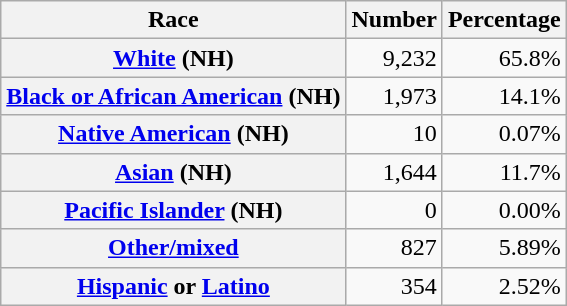<table class="wikitable" style="text-align:right">
<tr>
<th scope="col">Race</th>
<th scope="col">Number</th>
<th scope="col">Percentage</th>
</tr>
<tr>
<th scope="row"><a href='#'>White</a> (NH)</th>
<td>9,232</td>
<td>65.8%</td>
</tr>
<tr>
<th scope="row"><a href='#'>Black or African American</a> (NH)</th>
<td>1,973</td>
<td>14.1%</td>
</tr>
<tr>
<th scope="row"><a href='#'>Native American</a> (NH)</th>
<td>10</td>
<td>0.07%</td>
</tr>
<tr>
<th scope="row"><a href='#'>Asian</a> (NH)</th>
<td>1,644</td>
<td>11.7%</td>
</tr>
<tr>
<th scope="row"><a href='#'>Pacific Islander</a> (NH)</th>
<td>0</td>
<td>0.00%</td>
</tr>
<tr>
<th scope="row"><a href='#'>Other/mixed</a></th>
<td>827</td>
<td>5.89%</td>
</tr>
<tr>
<th scope="row"><a href='#'>Hispanic</a> or <a href='#'>Latino</a></th>
<td>354</td>
<td>2.52%</td>
</tr>
</table>
